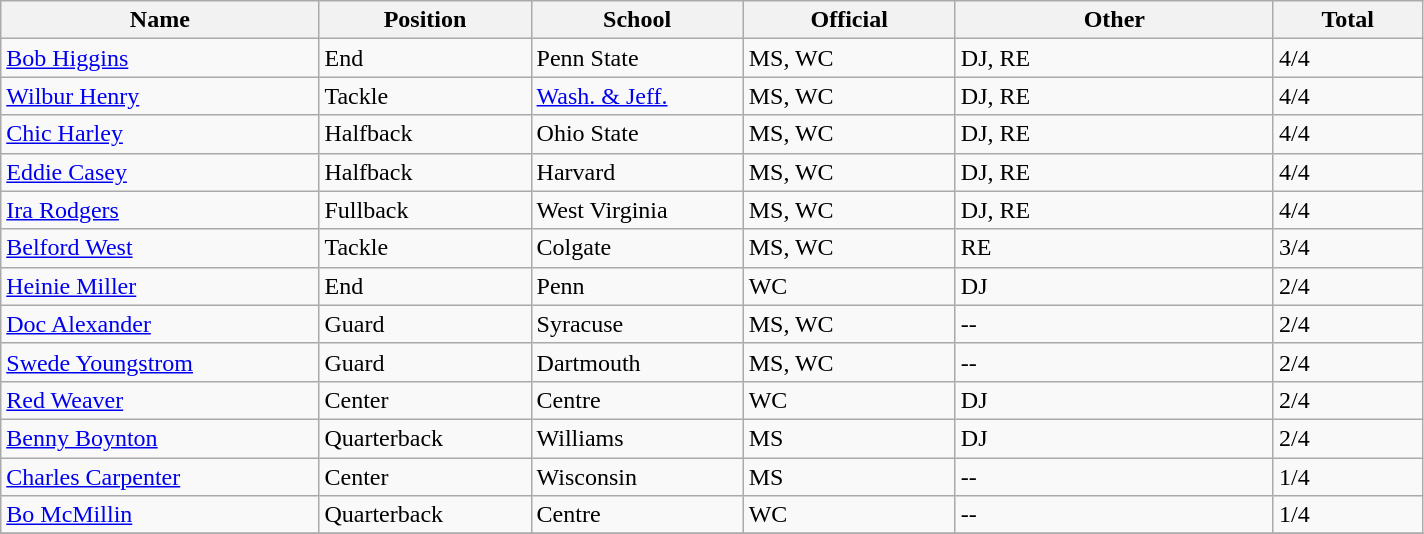<table class="wikitable sortable">
<tr>
<th width="15%">Name</th>
<th width="10%">Position</th>
<th width="10%">School</th>
<th width="10%">Official</th>
<th width="15%">Other</th>
<th width="7%">Total</th>
</tr>
<tr align="left">
<td><a href='#'>Bob Higgins</a></td>
<td>End</td>
<td>Penn State</td>
<td>MS, WC</td>
<td>DJ, RE</td>
<td>4/4</td>
</tr>
<tr align="left">
<td><a href='#'>Wilbur Henry</a></td>
<td>Tackle</td>
<td><a href='#'>Wash. & Jeff.</a></td>
<td>MS, WC</td>
<td>DJ, RE</td>
<td>4/4</td>
</tr>
<tr align="left">
<td><a href='#'>Chic Harley</a></td>
<td>Halfback</td>
<td>Ohio State</td>
<td>MS, WC</td>
<td>DJ, RE</td>
<td>4/4</td>
</tr>
<tr align="left">
<td><a href='#'>Eddie Casey</a></td>
<td>Halfback</td>
<td>Harvard</td>
<td>MS, WC</td>
<td>DJ, RE</td>
<td>4/4</td>
</tr>
<tr align="left">
<td><a href='#'>Ira Rodgers</a></td>
<td>Fullback</td>
<td>West Virginia</td>
<td>MS, WC</td>
<td>DJ, RE</td>
<td>4/4</td>
</tr>
<tr align="left">
<td><a href='#'>Belford West</a></td>
<td>Tackle</td>
<td>Colgate</td>
<td>MS, WC</td>
<td>RE</td>
<td>3/4</td>
</tr>
<tr align="left">
<td><a href='#'>Heinie Miller</a></td>
<td>End</td>
<td>Penn</td>
<td>WC</td>
<td>DJ</td>
<td>2/4</td>
</tr>
<tr align="left">
<td><a href='#'>Doc Alexander</a></td>
<td>Guard</td>
<td>Syracuse</td>
<td>MS, WC</td>
<td>--</td>
<td>2/4</td>
</tr>
<tr align="left">
<td><a href='#'>Swede Youngstrom</a></td>
<td>Guard</td>
<td>Dartmouth</td>
<td>MS, WC</td>
<td>--</td>
<td>2/4</td>
</tr>
<tr align="left">
<td><a href='#'>Red Weaver</a></td>
<td>Center</td>
<td>Centre</td>
<td>WC</td>
<td>DJ</td>
<td>2/4</td>
</tr>
<tr align="left">
<td><a href='#'>Benny Boynton</a></td>
<td>Quarterback</td>
<td>Williams</td>
<td>MS</td>
<td>DJ</td>
<td>2/4</td>
</tr>
<tr align="left">
<td><a href='#'>Charles Carpenter</a></td>
<td>Center</td>
<td>Wisconsin</td>
<td>MS</td>
<td>--</td>
<td>1/4</td>
</tr>
<tr align="left">
<td><a href='#'>Bo McMillin</a></td>
<td>Quarterback</td>
<td>Centre</td>
<td>WC</td>
<td>--</td>
<td>1/4</td>
</tr>
<tr align="left">
</tr>
</table>
